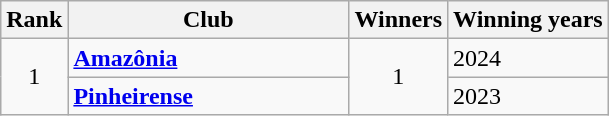<table class="wikitable sortable">
<tr>
<th>Rank</th>
<th style="width:180px">Club</th>
<th>Winners</th>
<th>Winning years</th>
</tr>
<tr>
<td rowspan=2 align=center>1</td>
<td><strong><a href='#'>Amazônia</a></strong></td>
<td rowspan=2 align=center>1</td>
<td>2024</td>
</tr>
<tr>
<td><strong><a href='#'>Pinheirense</a></strong></td>
<td>2023</td>
</tr>
</table>
